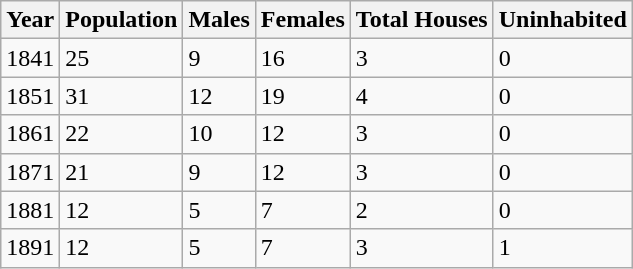<table class="wikitable">
<tr>
<th>Year</th>
<th>Population</th>
<th>Males</th>
<th>Females</th>
<th>Total Houses</th>
<th>Uninhabited</th>
</tr>
<tr>
<td>1841</td>
<td>25</td>
<td>9</td>
<td>16</td>
<td>3</td>
<td>0</td>
</tr>
<tr>
<td>1851</td>
<td>31</td>
<td>12</td>
<td>19</td>
<td>4</td>
<td>0</td>
</tr>
<tr>
<td>1861</td>
<td>22</td>
<td>10</td>
<td>12</td>
<td>3</td>
<td>0</td>
</tr>
<tr>
<td>1871</td>
<td>21</td>
<td>9</td>
<td>12</td>
<td>3</td>
<td>0</td>
</tr>
<tr>
<td>1881</td>
<td>12</td>
<td>5</td>
<td>7</td>
<td>2</td>
<td>0</td>
</tr>
<tr>
<td>1891</td>
<td>12</td>
<td>5</td>
<td>7</td>
<td>3</td>
<td>1</td>
</tr>
</table>
